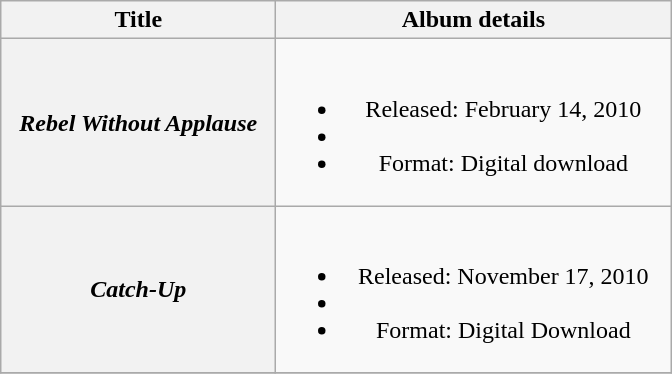<table class="wikitable plainrowheaders" style="text-align:center;">
<tr>
<th scope="col" style="width:11em;">Title</th>
<th scope="col" style="width:16em;">Album details</th>
</tr>
<tr>
<th scope="row"><em>Rebel Without Applause</em></th>
<td><br><ul><li>Released: February 14, 2010</li><li></li><li>Format: Digital download</li></ul></td>
</tr>
<tr>
<th scope="row"><em>Catch-Up</em></th>
<td><br><ul><li>Released: November 17, 2010</li><li></li><li>Format: Digital Download</li></ul></td>
</tr>
<tr>
</tr>
</table>
